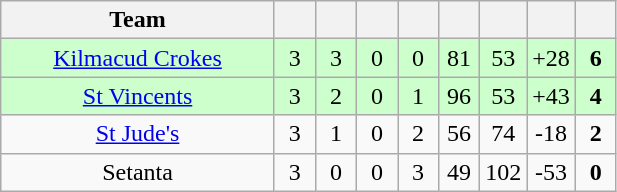<table class="wikitable" style="text-align:center">
<tr>
<th style="width:175px;">Team</th>
<th width="20"></th>
<th width="20"></th>
<th width="20"></th>
<th width="20"></th>
<th width="20"></th>
<th width="20"></th>
<th width="20"></th>
<th width="20"></th>
</tr>
<tr style="background:#cfc;">
<td><a href='#'>Kilmacud Crokes</a></td>
<td>3</td>
<td>3</td>
<td>0</td>
<td>0</td>
<td>81</td>
<td>53</td>
<td>+28</td>
<td><strong>6</strong></td>
</tr>
<tr style="background:#cfc;">
<td><a href='#'>St Vincents</a></td>
<td>3</td>
<td>2</td>
<td>0</td>
<td>1</td>
<td>96</td>
<td>53</td>
<td>+43</td>
<td><strong>4</strong></td>
</tr>
<tr>
<td><a href='#'>St Jude's</a></td>
<td>3</td>
<td>1</td>
<td>0</td>
<td>2</td>
<td>56</td>
<td>74</td>
<td>-18</td>
<td><strong>2</strong></td>
</tr>
<tr>
<td>Setanta</td>
<td>3</td>
<td>0</td>
<td>0</td>
<td>3</td>
<td>49</td>
<td>102</td>
<td>-53</td>
<td><strong>0</strong></td>
</tr>
</table>
